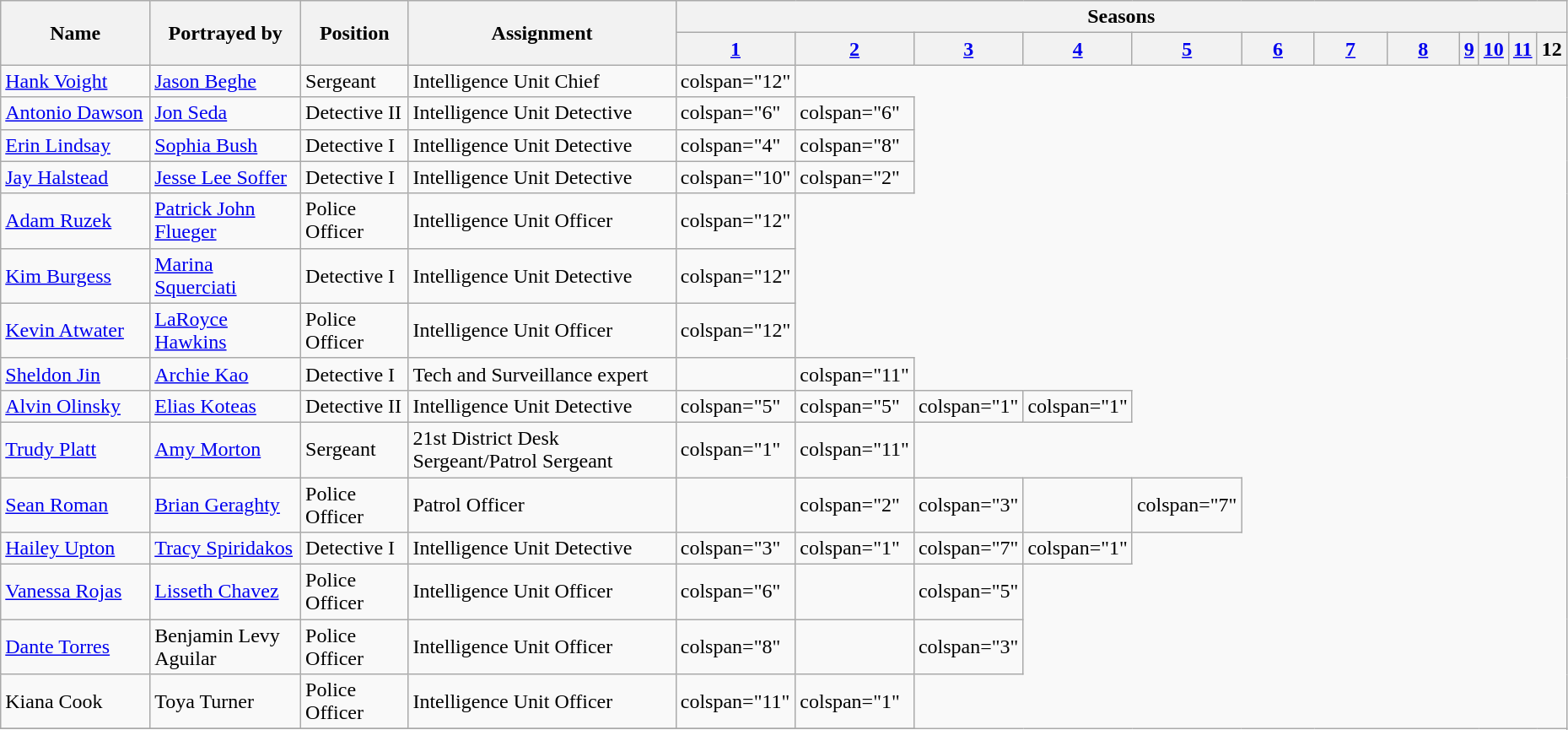<table class="wikitable plainrowheaders" style="width:98%;">
<tr>
<th scope="col" style="width:10%;" rowspan="2">Name</th>
<th scope="col" style="width:10%;" rowspan="2">Portrayed by</th>
<th scope="col" style="width:7%;" rowspan="2">Position</th>
<th scope="col" style="width:18%;" rowspan="2">Assignment</th>
<th scope="col" style="width:45%;" colspan="12">Seasons</th>
</tr>
<tr>
<th scope="col" style="width:5%;"><a href='#'>1</a></th>
<th scope="col" style="width:5%;"><a href='#'>2</a></th>
<th scope="col" style="width:5%;"><a href='#'>3</a></th>
<th scope="col" style="width:5%;"><a href='#'>4</a></th>
<th scope="col" style="width:5%;"><a href='#'>5</a></th>
<th scope="col" style="width:5%;"><a href='#'>6</a></th>
<th scope="col" style="width:5%;"><a href='#'>7</a></th>
<th scope="col" style="width:5%;"><a href='#'>8</a></th>
<th scope="col" style=“width:5%;"><a href='#'>9</a></th>
<th scope="col" style=“width:5%;"><a href='#'>10</a></th>
<th scope="col" style=“width:5%;"><a href='#'>11</a></th>
<th scope="col" style=“width:5%;">12</th>
</tr>
<tr>
<td scope="row"><a href='#'>Hank Voight</a></td>
<td><a href='#'>Jason Beghe</a></td>
<td>Sergeant</td>
<td>Intelligence Unit Chief</td>
<td>colspan="12" </td>
</tr>
<tr>
<td scope="row"><a href='#'>Antonio Dawson</a></td>
<td><a href='#'>Jon Seda</a></td>
<td>Detective II</td>
<td>Intelligence Unit Detective</td>
<td>colspan="6" </td>
<td>colspan="6" </td>
</tr>
<tr>
<td scope="row"><a href='#'>Erin Lindsay</a></td>
<td><a href='#'>Sophia Bush</a></td>
<td>Detective I</td>
<td>Intelligence Unit Detective</td>
<td>colspan="4" </td>
<td>colspan="8" </td>
</tr>
<tr>
<td scope="row"><a href='#'>Jay Halstead</a></td>
<td><a href='#'>Jesse Lee Soffer</a></td>
<td>Detective I</td>
<td>Intelligence Unit Detective</td>
<td>colspan="10" </td>
<td>colspan="2" </td>
</tr>
<tr>
<td scope="row"><a href='#'>Adam Ruzek</a></td>
<td><a href='#'>Patrick John Flueger</a></td>
<td>Police Officer</td>
<td>Intelligence Unit Officer</td>
<td>colspan="12" </td>
</tr>
<tr>
<td scope="row"><a href='#'>Kim Burgess</a></td>
<td><a href='#'>Marina Squerciati</a></td>
<td>Detective I</td>
<td>Intelligence Unit Detective</td>
<td>colspan="12" </td>
</tr>
<tr>
<td scope="row"><a href='#'>Kevin Atwater</a></td>
<td><a href='#'>LaRoyce Hawkins</a></td>
<td>Police Officer</td>
<td>Intelligence Unit Officer</td>
<td>colspan="12" </td>
</tr>
<tr>
<td scope="row"><a href='#'>Sheldon Jin</a></td>
<td><a href='#'>Archie Kao</a></td>
<td>Detective I</td>
<td>Tech and Surveillance expert</td>
<td></td>
<td>colspan="11" </td>
</tr>
<tr>
<td scope="row"><a href='#'>Alvin Olinsky</a></td>
<td><a href='#'>Elias Koteas</a></td>
<td>Detective II</td>
<td>Intelligence Unit Detective</td>
<td>colspan="5" </td>
<td>colspan="5" </td>
<td>colspan="1" </td>
<td>colspan="1" </td>
</tr>
<tr>
<td scope="row"><a href='#'>Trudy Platt</a></td>
<td><a href='#'>Amy Morton</a></td>
<td>Sergeant</td>
<td>21st District Desk Sergeant/Patrol Sergeant</td>
<td>colspan="1" </td>
<td>colspan="11" </td>
</tr>
<tr>
<td scope="row"><a href='#'>Sean Roman</a></td>
<td><a href='#'>Brian Geraghty</a></td>
<td>Police Officer</td>
<td>Patrol Officer</td>
<td></td>
<td>colspan="2" </td>
<td>colspan="3" </td>
<td></td>
<td>colspan="7" </td>
</tr>
<tr>
<td scope="row"><a href='#'>Hailey Upton</a></td>
<td><a href='#'>Tracy Spiridakos</a></td>
<td>Detective I</td>
<td>Intelligence Unit Detective</td>
<td>colspan="3" </td>
<td>colspan="1" </td>
<td>colspan="7" </td>
<td>colspan="1" </td>
</tr>
<tr>
<td scope="row"><a href='#'>Vanessa Rojas</a></td>
<td><a href='#'>Lisseth Chavez</a></td>
<td>Police Officer</td>
<td>Intelligence Unit Officer</td>
<td>colspan="6" </td>
<td></td>
<td>colspan="5" </td>
</tr>
<tr>
<td scope="row"><a href='#'>Dante Torres</a></td>
<td>Benjamin Levy Aguilar</td>
<td>Police Officer</td>
<td>Intelligence Unit Officer</td>
<td>colspan="8" </td>
<td></td>
<td>colspan="3" </td>
</tr>
<tr>
<td scope="row">Kiana Cook</td>
<td>Toya Turner</td>
<td>Police Officer</td>
<td>Intelligence Unit Officer</td>
<td>colspan="11" </td>
<td>colspan="1" </td>
</tr>
<tr>
</tr>
</table>
